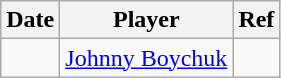<table class="wikitable">
<tr>
<th>Date</th>
<th>Player</th>
<th>Ref</th>
</tr>
<tr>
<td></td>
<td><a href='#'>Johnny Boychuk</a></td>
<td></td>
</tr>
</table>
